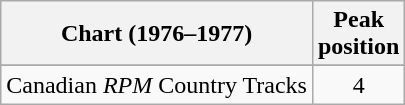<table class="wikitable sortable">
<tr>
<th align="left">Chart (1976–1977)</th>
<th align="center">Peak<br>position</th>
</tr>
<tr>
</tr>
<tr>
<td align="left">Canadian <em>RPM</em> Country Tracks</td>
<td align="center">4</td>
</tr>
</table>
